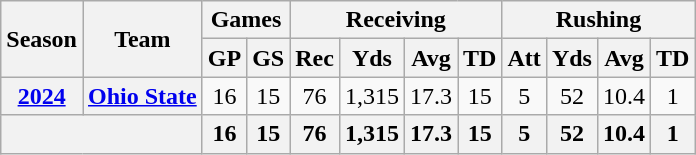<table class="wikitable" style="text-align:center;">
<tr>
<th rowspan="2">Season</th>
<th rowspan="2">Team</th>
<th colspan="2">Games</th>
<th colspan="4 ">Receiving</th>
<th colspan="4">Rushing</th>
</tr>
<tr>
<th>GP</th>
<th>GS</th>
<th>Rec</th>
<th>Yds</th>
<th>Avg</th>
<th>TD</th>
<th>Att</th>
<th>Yds</th>
<th>Avg</th>
<th>TD</th>
</tr>
<tr>
<th><a href='#'>2024</a></th>
<th><a href='#'>Ohio State</a></th>
<td>16</td>
<td>15</td>
<td>76</td>
<td>1,315</td>
<td>17.3</td>
<td>15</td>
<td>5</td>
<td>52</td>
<td>10.4</td>
<td>1</td>
</tr>
<tr>
<th colspan="2"></th>
<th>16</th>
<th>15</th>
<th>76</th>
<th>1,315</th>
<th>17.3</th>
<th>15</th>
<th>5</th>
<th>52</th>
<th>10.4</th>
<th>1</th>
</tr>
</table>
